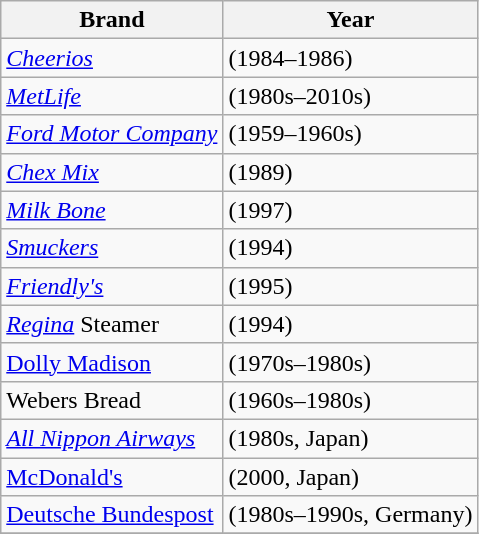<table class="wikitable">
<tr>
<th>Brand</th>
<th>Year</th>
</tr>
<tr>
<td><em><a href='#'>Cheerios</a></em></td>
<td>(1984–1986)</td>
</tr>
<tr>
<td><em><a href='#'>MetLife</a></em></td>
<td>(1980s–2010s)</td>
</tr>
<tr>
<td><em><a href='#'>Ford Motor Company</a></em></td>
<td>(1959–1960s)</td>
</tr>
<tr>
<td><em><a href='#'>Chex Mix</a></em></td>
<td>(1989)</td>
</tr>
<tr>
<td><a href='#'><em>Milk Bone</em></a></td>
<td>(1997)</td>
</tr>
<tr>
<td><em><a href='#'>Smuckers</a></em></td>
<td>(1994)</td>
</tr>
<tr>
<td><em><a href='#'>Friendly's</a></em></td>
<td>(1995)</td>
</tr>
<tr>
<td><em><a href='#'>Regina</a></em> Steamer</td>
<td>(1994)</td>
</tr>
<tr>
<td><a href='#'>Dolly Madison</a></td>
<td>(1970s–1980s)</td>
</tr>
<tr>
<td>Webers Bread</td>
<td>(1960s–1980s)</td>
</tr>
<tr>
<td><em><a href='#'>All Nippon Airways</a></em></td>
<td>(1980s, Japan)</td>
</tr>
<tr>
<td><a href='#'>McDonald's</a></td>
<td>(2000, Japan)</td>
</tr>
<tr>
<td><a href='#'>Deutsche Bundespost</a></td>
<td>(1980s–1990s, Germany)</td>
</tr>
<tr>
</tr>
</table>
